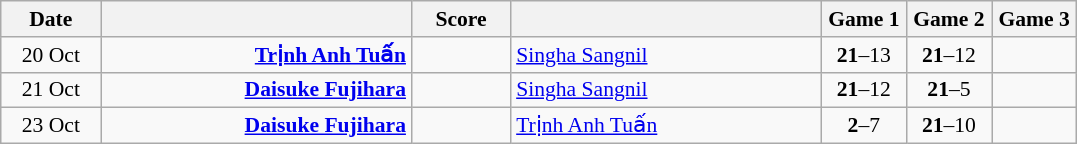<table class="wikitable" style="text-align:center; font-size:90% ">
<tr>
<th width="60">Date</th>
<th align="right" width="200"></th>
<th width="60">Score</th>
<th align="left" width="200"></th>
<th width="50">Game 1</th>
<th width="50">Game 2</th>
<th width="50">Game 3</th>
</tr>
<tr>
<td>20 Oct</td>
<td align="right"><strong><a href='#'>Trịnh Anh Tuấn</a> </strong></td>
<td align="center"></td>
<td align="left"> <a href='#'>Singha Sangnil</a></td>
<td><strong>21</strong>–13</td>
<td><strong>21</strong>–12</td>
<td></td>
</tr>
<tr>
<td>21 Oct</td>
<td align="right"><strong><a href='#'>Daisuke Fujihara</a> </strong></td>
<td align="center"></td>
<td align="left"> <a href='#'>Singha Sangnil</a></td>
<td><strong>21</strong>–12</td>
<td><strong>21</strong>–5</td>
<td></td>
</tr>
<tr>
<td>23 Oct</td>
<td align="right"><strong><a href='#'>Daisuke Fujihara</a> </strong></td>
<td align="center"></td>
<td align="left"> <a href='#'>Trịnh Anh Tuấn</a></td>
<td><strong>2</strong>–7</td>
<td><strong>21</strong>–10</td>
<td></td>
</tr>
</table>
